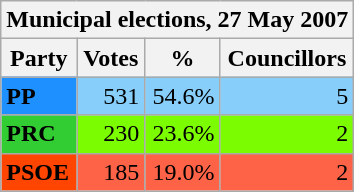<table class="wikitable">
<tr>
<th colspan=4>Municipal elections, 27 May 2007</th>
</tr>
<tr>
<th>Party</th>
<th align="right">Votes</th>
<th align="right">%</th>
<th align="right">Councillors</th>
</tr>
<tr>
<td bgcolor="#1E90FF"><strong>PP</strong></td>
<td bgcolor="#87CEFA" align="right">531</td>
<td bgcolor="#87CEFA" align="right">54.6%</td>
<td bgcolor="#87CEFA" align="right">5</td>
</tr>
<tr>
<td bgcolor="#32CD32"><strong>PRC</strong></td>
<td bgcolor="#7CFC00" align="right">230</td>
<td bgcolor="#7CFC00" align="right">23.6%</td>
<td bgcolor="#7CFC00" align="right">2</td>
</tr>
<tr>
<td bgcolor="#FF4500"><strong>PSOE</strong></td>
<td bgcolor="#FF6347" align="right">185</td>
<td bgcolor="#FF6347" align="right">19.0%</td>
<td bgcolor="#FF6347" align="right">2</td>
</tr>
</table>
